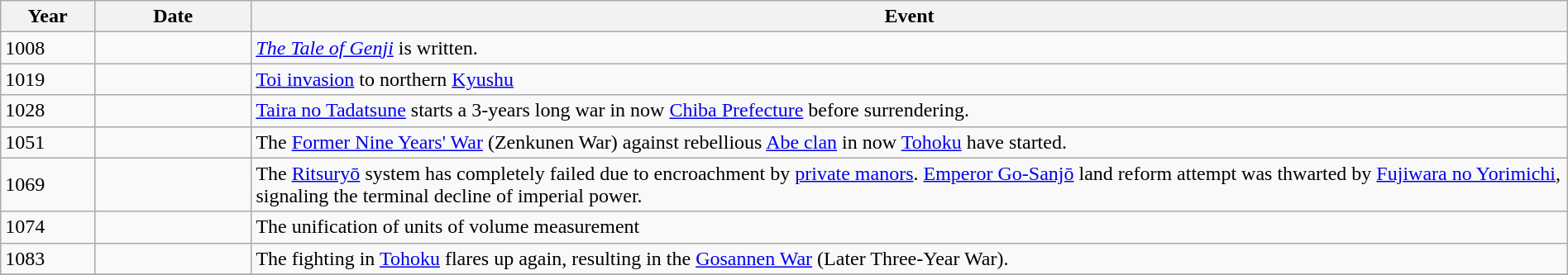<table class="wikitable" width="100%">
<tr>
<th style="width:6%">Year</th>
<th style="width:10%">Date</th>
<th>Event</th>
</tr>
<tr>
<td>1008</td>
<td></td>
<td><em><a href='#'>The Tale of Genji</a></em> is written.</td>
</tr>
<tr>
<td>1019</td>
<td></td>
<td><a href='#'>Toi invasion</a> to northern <a href='#'>Kyushu</a></td>
</tr>
<tr>
<td>1028</td>
<td></td>
<td><a href='#'>Taira no Tadatsune</a> starts a 3-years long war in now <a href='#'>Chiba Prefecture</a> before surrendering.</td>
</tr>
<tr>
<td>1051</td>
<td></td>
<td>The <a href='#'>Former Nine Years' War</a> (Zenkunen War) against rebellious <a href='#'>Abe clan</a> in now <a href='#'>Tohoku</a> have started.</td>
</tr>
<tr>
<td>1069</td>
<td></td>
<td>The <a href='#'>Ritsuryō</a> system has completely failed due to encroachment by <a href='#'>private manors</a>. <a href='#'>Emperor Go-Sanjō</a> land reform attempt was thwarted by <a href='#'>Fujiwara no Yorimichi</a>, signaling the terminal decline of imperial power.</td>
</tr>
<tr>
<td>1074</td>
<td></td>
<td>The unification of units of volume measurement</td>
</tr>
<tr>
<td>1083</td>
<td></td>
<td>The fighting in <a href='#'>Tohoku</a> flares up again, resulting in the <a href='#'>Gosannen War</a> (Later Three-Year War).</td>
</tr>
<tr>
</tr>
</table>
